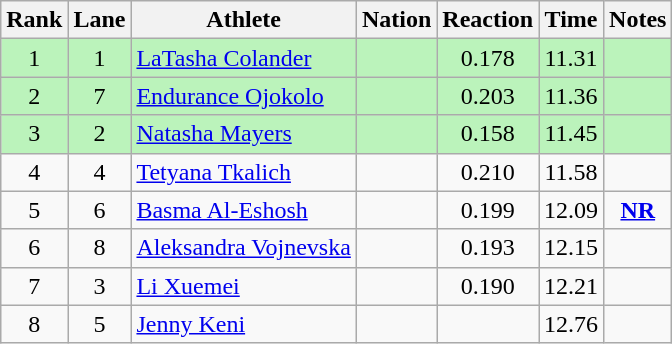<table class="wikitable sortable" style="text-align:center">
<tr>
<th>Rank</th>
<th>Lane</th>
<th>Athlete</th>
<th>Nation</th>
<th>Reaction</th>
<th>Time</th>
<th>Notes</th>
</tr>
<tr bgcolor=#bbf3bb>
<td>1</td>
<td>1</td>
<td align=left><a href='#'>LaTasha Colander</a></td>
<td align=left></td>
<td>0.178</td>
<td>11.31</td>
<td></td>
</tr>
<tr bgcolor=#bbf3bb>
<td>2</td>
<td>7</td>
<td align=left><a href='#'>Endurance Ojokolo</a></td>
<td align=left></td>
<td>0.203</td>
<td>11.36</td>
<td></td>
</tr>
<tr bgcolor=#bbf3bb>
<td>3</td>
<td>2</td>
<td align=left><a href='#'>Natasha Mayers</a></td>
<td align=left></td>
<td>0.158</td>
<td>11.45</td>
<td></td>
</tr>
<tr>
<td>4</td>
<td>4</td>
<td align=left><a href='#'>Tetyana Tkalich</a></td>
<td align=left></td>
<td>0.210</td>
<td>11.58</td>
<td></td>
</tr>
<tr>
<td>5</td>
<td>6</td>
<td align=left><a href='#'>Basma Al-Eshosh</a></td>
<td align=left></td>
<td>0.199</td>
<td>12.09</td>
<td><strong><a href='#'>NR</a></strong></td>
</tr>
<tr>
<td>6</td>
<td>8</td>
<td align=left><a href='#'>Aleksandra Vojnevska</a></td>
<td align=left></td>
<td>0.193</td>
<td>12.15</td>
<td></td>
</tr>
<tr>
<td>7</td>
<td>3</td>
<td align=left><a href='#'>Li Xuemei</a></td>
<td align=left></td>
<td>0.190</td>
<td>12.21</td>
<td></td>
</tr>
<tr>
<td>8</td>
<td>5</td>
<td align=left><a href='#'>Jenny Keni</a></td>
<td align=left></td>
<td></td>
<td>12.76</td>
<td></td>
</tr>
</table>
